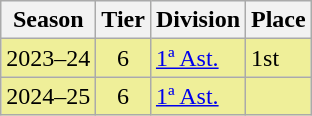<table class="wikitable">
<tr style="background:#f0f6fa;">
<th>Season</th>
<th>Tier</th>
<th>Division</th>
<th>Place</th>
</tr>
<tr>
<td style="background:#EFEF99;">2023–24</td>
<td style="background:#EFEF99;" align="center">6</td>
<td style="background:#EFEF99;"><a href='#'>1ª Ast.</a></td>
<td style="background:#EFEF99;">1st</td>
</tr>
<tr>
<td style="background:#EFEF99;">2024–25</td>
<td style="background:#EFEF99;" align="center">6</td>
<td style="background:#EFEF99;"><a href='#'>1ª Ast.</a></td>
<td style="background:#EFEF99;"></td>
</tr>
</table>
